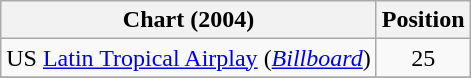<table class="wikitable sortable">
<tr>
<th>Chart (2004)</th>
<th>Position</th>
</tr>
<tr>
<td align="left">US <a href='#'>Latin Tropical Airplay</a> (<em><a href='#'>Billboard</a></em>)</td>
<td align="center">25</td>
</tr>
<tr>
</tr>
</table>
